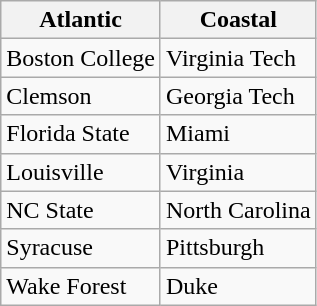<table class="wikitable">
<tr>
<th scope="col">Atlantic</th>
<th scope="col">Coastal</th>
</tr>
<tr>
<td>Boston College</td>
<td>Virginia Tech</td>
</tr>
<tr>
<td>Clemson</td>
<td>Georgia Tech</td>
</tr>
<tr>
<td>Florida State</td>
<td>Miami</td>
</tr>
<tr>
<td>Louisville</td>
<td>Virginia</td>
</tr>
<tr>
<td>NC State</td>
<td>North Carolina</td>
</tr>
<tr>
<td>Syracuse</td>
<td>Pittsburgh</td>
</tr>
<tr>
<td>Wake Forest</td>
<td>Duke</td>
</tr>
</table>
